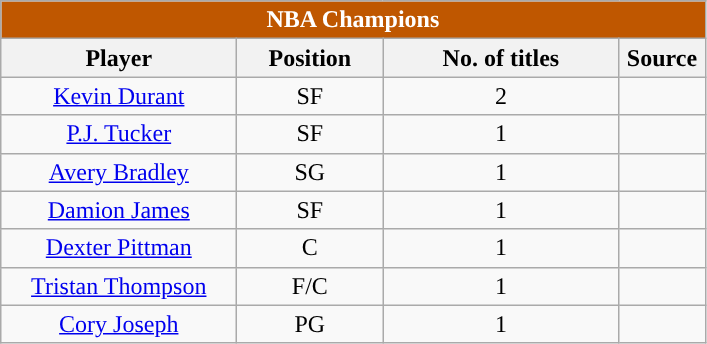<table class="wikitable" style="text-align:center">
<tr>
<td colspan="5" style= "background: #BF5700; color:white"><strong>NBA Champions</strong></td>
</tr>
<tr>
<th style="width:150px; ">Player</th>
<th style="width:90px; ">Position</th>
<th style="width:150px; ">No. of titles</th>
<th style="width:50px; ">Source</th>
</tr>
<tr>
<td><a href='#'>Kevin Durant</a></td>
<td>SF</td>
<td>2</td>
<td></td>
</tr>
<tr>
<td><a href='#'>P.J. Tucker</a></td>
<td>SF</td>
<td>1</td>
<td></td>
</tr>
<tr>
<td><a href='#'>Avery Bradley</a></td>
<td>SG</td>
<td>1</td>
<td></td>
</tr>
<tr>
<td><a href='#'>Damion James</a></td>
<td>SF</td>
<td>1</td>
<td></td>
</tr>
<tr>
<td><a href='#'>Dexter Pittman</a></td>
<td>C</td>
<td>1</td>
<td></td>
</tr>
<tr>
<td><a href='#'>Tristan Thompson</a></td>
<td>F/C</td>
<td>1</td>
<td></td>
</tr>
<tr>
<td><a href='#'>Cory Joseph</a></td>
<td>PG</td>
<td>1</td>
<td></td>
</tr>
</table>
